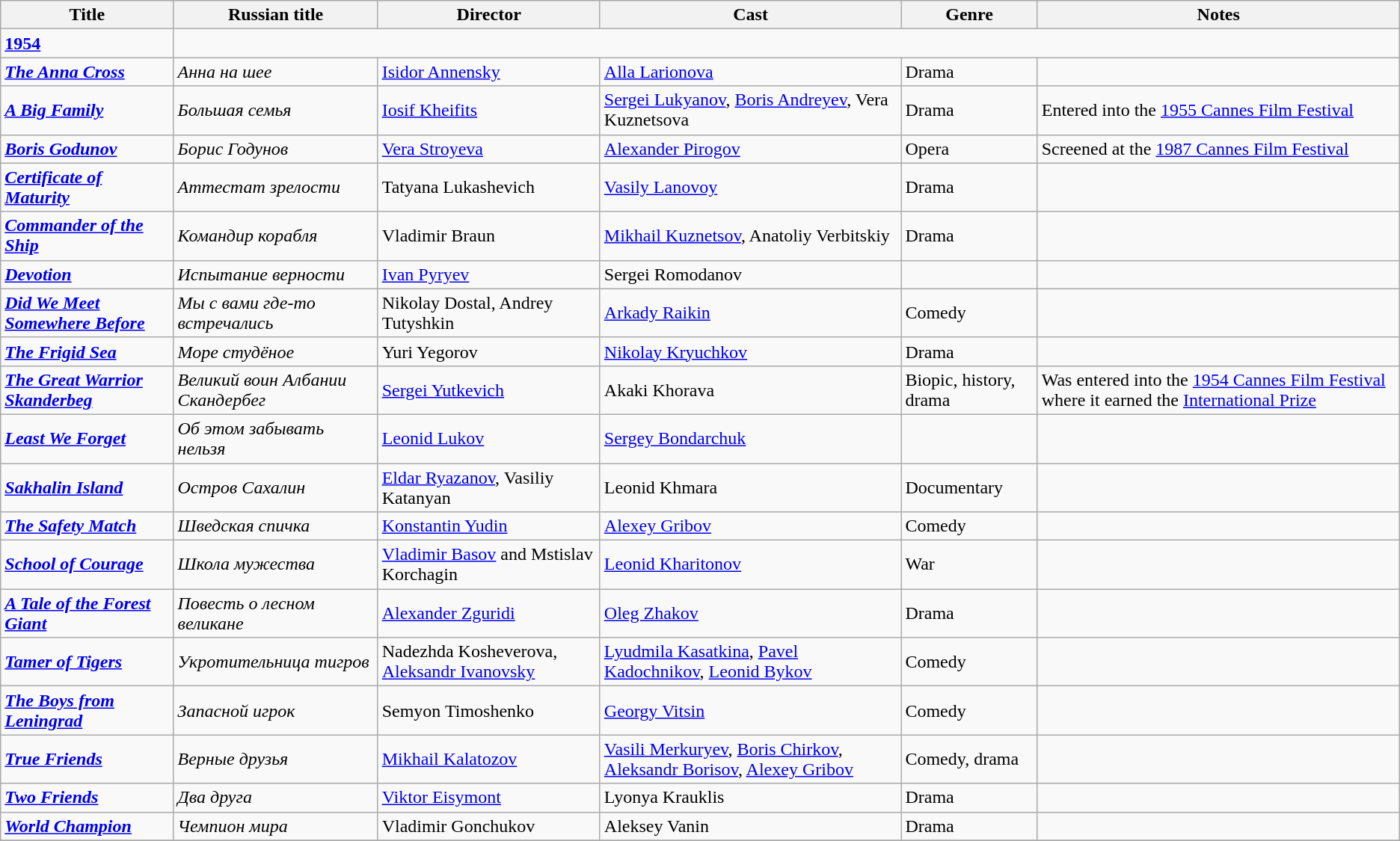<table class="wikitable">
<tr>
<th>Title</th>
<th>Russian title</th>
<th>Director</th>
<th>Cast</th>
<th>Genre</th>
<th>Notes</th>
</tr>
<tr>
<td><strong><a href='#'>1954</a></strong></td>
</tr>
<tr>
<td><strong><em><a href='#'>The Anna Cross</a></em></strong></td>
<td><em>Анна на шее</em></td>
<td><a href='#'>Isidor Annensky</a></td>
<td><a href='#'>Alla Larionova</a></td>
<td>Drama</td>
<td></td>
</tr>
<tr>
<td><strong><em><a href='#'>A Big Family</a></em></strong></td>
<td><em>Большая семья</em></td>
<td><a href='#'>Iosif Kheifits</a></td>
<td><a href='#'>Sergei Lukyanov</a>, <a href='#'>Boris Andreyev</a>, Vera Kuznetsova</td>
<td>Drama</td>
<td>Entered into the <a href='#'>1955 Cannes Film Festival</a></td>
</tr>
<tr>
<td><strong><em><a href='#'>Boris Godunov</a></em></strong></td>
<td><em>Борис Годунов</em></td>
<td><a href='#'>Vera Stroyeva</a></td>
<td><a href='#'>Alexander Pirogov</a></td>
<td>Opera</td>
<td>Screened at the <a href='#'>1987 Cannes Film Festival</a></td>
</tr>
<tr>
<td><strong><em><a href='#'>Certificate of Maturity</a></em></strong></td>
<td><em>Аттестат зрелости</em></td>
<td>Tatyana Lukashevich</td>
<td><a href='#'>Vasily Lanovoy</a></td>
<td>Drama</td>
<td></td>
</tr>
<tr>
<td><strong><em><a href='#'>Commander of the Ship</a></em></strong></td>
<td><em>Командир корабля</em></td>
<td>Vladimir Braun</td>
<td><a href='#'>Mikhail Kuznetsov</a>, Anatoliy Verbitskiy</td>
<td>Drama</td>
<td></td>
</tr>
<tr>
<td><strong><em><a href='#'>Devotion</a></em></strong></td>
<td><em>Испытание верности</em></td>
<td><a href='#'>Ivan Pyryev</a></td>
<td>Sergei Romodanov</td>
<td></td>
<td></td>
</tr>
<tr>
<td><strong><em><a href='#'>Did We Meet Somewhere Before</a></em></strong></td>
<td><em>Мы с вами где-то встречались</em></td>
<td>Nikolay Dostal, Andrey Tutyshkin</td>
<td><a href='#'>Arkady Raikin</a></td>
<td>Comedy</td>
<td></td>
</tr>
<tr>
<td><strong><em><a href='#'>The Frigid Sea</a></em></strong></td>
<td><em>Море студёное</em></td>
<td>Yuri Yegorov</td>
<td><a href='#'>Nikolay Kryuchkov</a></td>
<td>Drama</td>
<td></td>
</tr>
<tr>
<td><strong><em><a href='#'>The Great Warrior Skanderbeg</a></em></strong></td>
<td><em>Великий воин Албании Скандербег</em></td>
<td><a href='#'>Sergei Yutkevich</a></td>
<td>Akaki Khorava</td>
<td>Biopic, history, drama</td>
<td>Was entered into the <a href='#'>1954 Cannes Film Festival</a> where it earned the <a href='#'>International Prize</a></td>
</tr>
<tr>
<td><strong><em><a href='#'>Least We Forget</a></em></strong></td>
<td><em>Об этом забывать нельзя</em></td>
<td><a href='#'>Leonid Lukov</a></td>
<td><a href='#'>Sergey Bondarchuk</a></td>
<td></td>
<td></td>
</tr>
<tr>
<td><strong><em><a href='#'>Sakhalin Island</a></em></strong></td>
<td><em>Остров Сахалин</em></td>
<td><a href='#'>Eldar Ryazanov</a>, Vasiliy Katanyan</td>
<td>Leonid Khmara</td>
<td>Documentary</td>
<td></td>
</tr>
<tr>
<td><strong><em><a href='#'>The Safety Match</a></em></strong></td>
<td><em>Шведская спичка</em></td>
<td><a href='#'>Konstantin Yudin</a></td>
<td><a href='#'>Alexey Gribov</a></td>
<td>Comedy</td>
<td></td>
</tr>
<tr>
<td><strong><em><a href='#'>School of Courage</a></em></strong></td>
<td><em>Школа мужества</em></td>
<td><a href='#'>Vladimir Basov</a> and Mstislav Korchagin</td>
<td><a href='#'>Leonid Kharitonov</a></td>
<td>War</td>
<td></td>
</tr>
<tr>
<td><strong><em><a href='#'>A Tale of the Forest Giant</a></em></strong></td>
<td><em>Повесть о лесном великане</em></td>
<td><a href='#'>Alexander Zguridi</a></td>
<td><a href='#'>Oleg Zhakov</a></td>
<td>Drama</td>
<td></td>
</tr>
<tr>
<td><strong><em><a href='#'>Tamer of Tigers</a></em></strong></td>
<td><em>Укротительница тигров</em></td>
<td>Nadezhda Kosheverova, <a href='#'>Aleksandr Ivanovsky</a></td>
<td><a href='#'>Lyudmila Kasatkina</a>, <a href='#'>Pavel Kadochnikov</a>, <a href='#'>Leonid Bykov</a></td>
<td>Comedy</td>
<td></td>
</tr>
<tr>
<td><strong><em><a href='#'>The Boys from Leningrad</a></em></strong></td>
<td><em>Запасной игрок</em></td>
<td>Semyon Timoshenko</td>
<td><a href='#'>Georgy Vitsin</a></td>
<td>Comedy</td>
<td></td>
</tr>
<tr>
<td><strong><em><a href='#'>True Friends</a></em></strong></td>
<td><em>Верные друзья</em></td>
<td><a href='#'>Mikhail Kalatozov</a></td>
<td><a href='#'>Vasili Merkuryev</a>, <a href='#'>Boris Chirkov</a>, <a href='#'>Aleksandr Borisov</a>, <a href='#'>Alexey Gribov</a></td>
<td>Comedy, drama</td>
<td></td>
</tr>
<tr>
<td><strong><em><a href='#'>Two Friends</a></em></strong></td>
<td><em>Два друга</em></td>
<td><a href='#'>Viktor Eisymont</a></td>
<td>Lyonya Krauklis</td>
<td>Drama</td>
<td></td>
</tr>
<tr>
<td><strong><em><a href='#'>World Champion</a></em></strong></td>
<td><em>Чемпион мира</em></td>
<td>Vladimir Gonchukov</td>
<td>Aleksey Vanin</td>
<td>Drama</td>
<td></td>
</tr>
<tr>
</tr>
</table>
